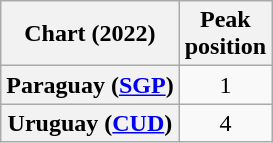<table class="wikitable plainrowheaders" style="text-align:center">
<tr>
<th scope="col">Chart (2022)</th>
<th scope="col">Peak<br>position</th>
</tr>
<tr>
<th scope="row">Paraguay (<a href='#'>SGP</a>)</th>
<td>1</td>
</tr>
<tr>
<th scope="row">Uruguay (<a href='#'>CUD</a>)</th>
<td>4</td>
</tr>
</table>
